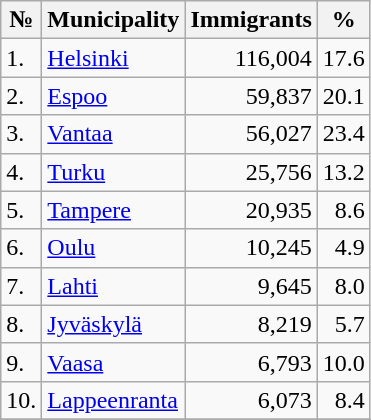<table class="wikitable sortable">
<tr>
<th>№</th>
<th>Municipality</th>
<th>Immigrants</th>
<th>%</th>
</tr>
<tr>
<td>1.</td>
<td><a href='#'>Helsinki</a></td>
<td align=right>116,004</td>
<td align=right>17.6</td>
</tr>
<tr>
<td>2.</td>
<td><a href='#'>Espoo</a></td>
<td align=right>59,837</td>
<td align=right>20.1</td>
</tr>
<tr>
<td>3.</td>
<td><a href='#'>Vantaa</a></td>
<td align=right>56,027</td>
<td align=right>23.4</td>
</tr>
<tr>
<td>4.</td>
<td><a href='#'>Turku</a></td>
<td align=right>25,756</td>
<td align=right>13.2</td>
</tr>
<tr>
<td>5.</td>
<td><a href='#'>Tampere</a></td>
<td align=right>20,935</td>
<td align=right>8.6</td>
</tr>
<tr>
<td>6.</td>
<td><a href='#'>Oulu</a></td>
<td align=right>10,245</td>
<td align=right>4.9</td>
</tr>
<tr>
<td>7.</td>
<td><a href='#'>Lahti</a></td>
<td align=right>9,645</td>
<td align=right>8.0</td>
</tr>
<tr>
<td>8.</td>
<td><a href='#'>Jyväskylä</a></td>
<td align=right>8,219</td>
<td align=right>5.7</td>
</tr>
<tr>
<td>9.</td>
<td><a href='#'>Vaasa</a></td>
<td align=right>6,793</td>
<td align=right>10.0</td>
</tr>
<tr>
<td>10.</td>
<td><a href='#'>Lappeenranta</a></td>
<td align=right>6,073</td>
<td align=right>8.4</td>
</tr>
<tr>
</tr>
</table>
